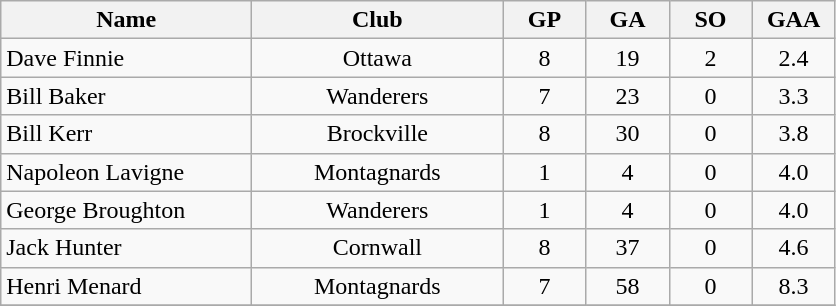<table class="wikitable" style="text-align:center;">
<tr>
<th style="width:10em">Name</th>
<th style="width:10em">Club</th>
<th style="width:3em">GP</th>
<th style="width:3em">GA</th>
<th style="width:3em">SO</th>
<th style="width:3em">GAA</th>
</tr>
<tr>
<td align="left">Dave Finnie</td>
<td>Ottawa</td>
<td>8</td>
<td>19</td>
<td>2</td>
<td>2.4</td>
</tr>
<tr>
<td align="left">Bill Baker</td>
<td>Wanderers</td>
<td>7</td>
<td>23</td>
<td>0</td>
<td>3.3</td>
</tr>
<tr>
<td align="left">Bill Kerr</td>
<td>Brockville</td>
<td>8</td>
<td>30</td>
<td>0</td>
<td>3.8</td>
</tr>
<tr>
<td align="left">Napoleon Lavigne</td>
<td>Montagnards</td>
<td>1</td>
<td>4</td>
<td>0</td>
<td>4.0</td>
</tr>
<tr>
<td align="left">George Broughton</td>
<td>Wanderers</td>
<td>1</td>
<td>4</td>
<td>0</td>
<td>4.0</td>
</tr>
<tr>
<td align="left">Jack Hunter</td>
<td>Cornwall</td>
<td>8</td>
<td>37</td>
<td>0</td>
<td>4.6</td>
</tr>
<tr>
<td align="left">Henri Menard</td>
<td>Montagnards</td>
<td>7</td>
<td>58</td>
<td>0</td>
<td>8.3</td>
</tr>
<tr>
</tr>
</table>
